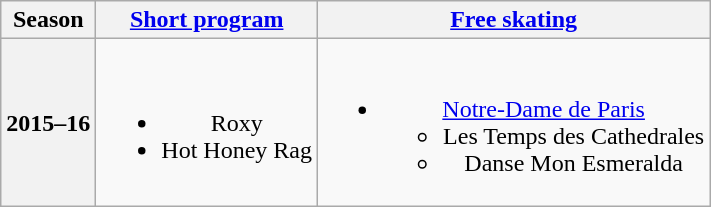<table class=wikitable style=text-align:center>
<tr>
<th>Season</th>
<th><a href='#'>Short program</a></th>
<th><a href='#'>Free skating</a></th>
</tr>
<tr>
<th>2015–16 <br> </th>
<td><br><ul><li>Roxy</li><li>Hot Honey Rag</li></ul></td>
<td><br><ul><li><a href='#'>Notre-Dame de Paris</a> <br><ul><li>Les Temps des Cathedrales</li><li>Danse Mon Esmeralda</li></ul></li></ul></td>
</tr>
</table>
